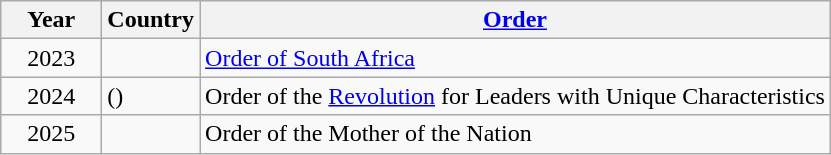<table class="wikitable" style="text-align:left;">
<tr ->
<th width="60px">Year</th>
<th>Country</th>
<th><a href='#'>Order</a></th>
</tr>
<tr>
<td align="center">2023</td>
<td></td>
<td><a href='#'>Order of South Africa</a></td>
</tr>
<tr>
<td align="center">2024</td>
<td> ()</td>
<td>Order of the <a href='#'>Revolution</a> for Leaders with Unique Characteristics</td>
</tr>
<tr>
<td align="center">2025</td>
<td></td>
<td>Order of the Mother of the Nation</td>
</tr>
</table>
